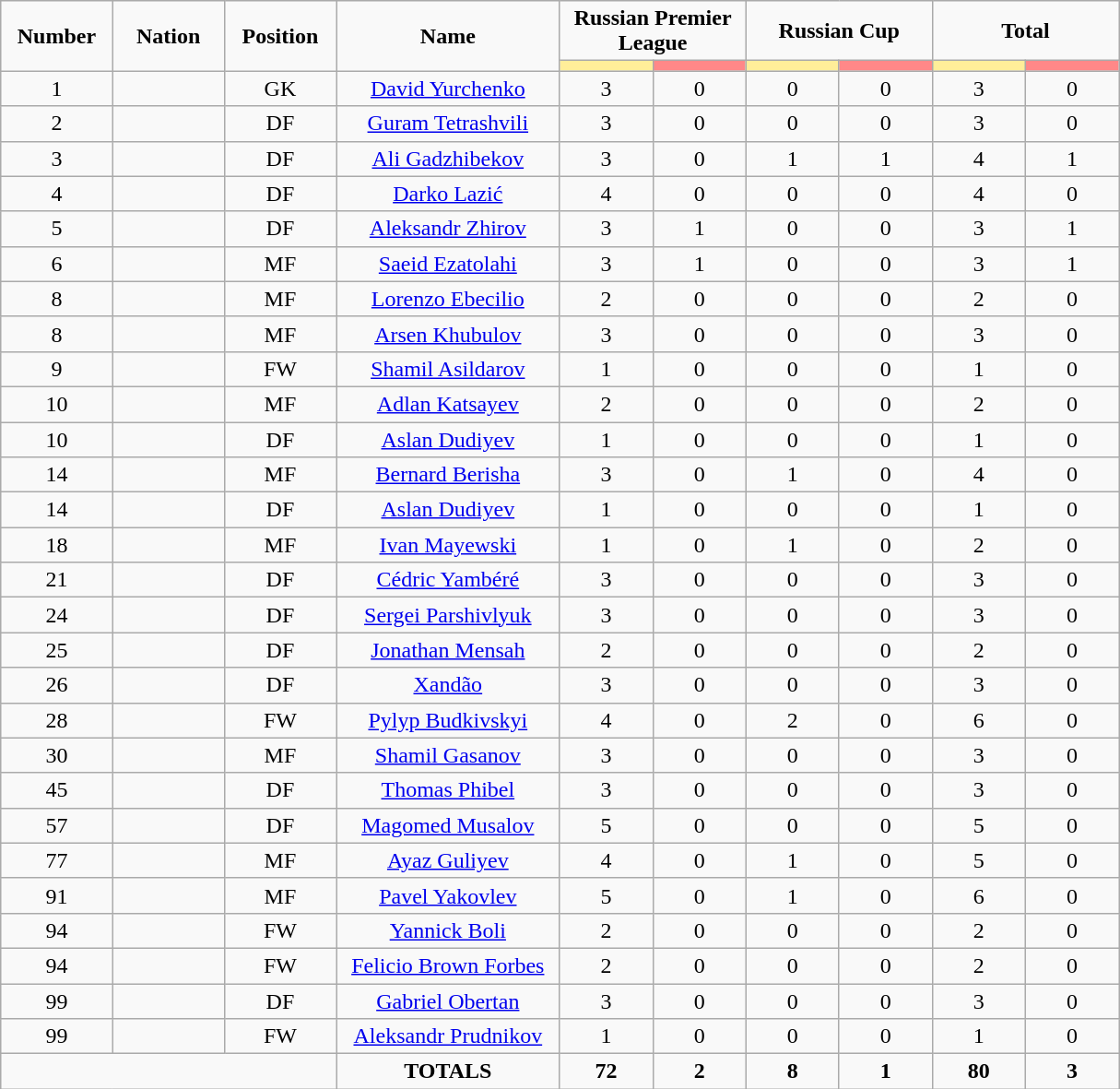<table class="wikitable" style="font-size: 100%; text-align: center;">
<tr>
<td rowspan="2" width="10%" align="center"><strong>Number</strong></td>
<td rowspan="2" width="10%" align="center"><strong>Nation</strong></td>
<td rowspan="2" width="10%" align="center"><strong>Position</strong></td>
<td rowspan="2" width="20%" align="center"><strong>Name</strong></td>
<td colspan="2" align="center"><strong>Russian Premier League</strong></td>
<td colspan="2" align="center"><strong>Russian Cup</strong></td>
<td colspan="2" align="center"><strong>Total</strong></td>
</tr>
<tr>
<th width=60 style="background: #FFEE99"></th>
<th width=60 style="background: #FF8888"></th>
<th width=60 style="background: #FFEE99"></th>
<th width=60 style="background: #FF8888"></th>
<th width=60 style="background: #FFEE99"></th>
<th width=60 style="background: #FF8888"></th>
</tr>
<tr>
<td>1</td>
<td></td>
<td>GK</td>
<td><a href='#'>David Yurchenko</a></td>
<td>3</td>
<td>0</td>
<td>0</td>
<td>0</td>
<td>3</td>
<td>0</td>
</tr>
<tr>
<td>2</td>
<td></td>
<td>DF</td>
<td><a href='#'>Guram Tetrashvili</a></td>
<td>3</td>
<td>0</td>
<td>0</td>
<td>0</td>
<td>3</td>
<td>0</td>
</tr>
<tr>
<td>3</td>
<td></td>
<td>DF</td>
<td><a href='#'>Ali Gadzhibekov</a></td>
<td>3</td>
<td>0</td>
<td>1</td>
<td>1</td>
<td>4</td>
<td>1</td>
</tr>
<tr>
<td>4</td>
<td></td>
<td>DF</td>
<td><a href='#'>Darko Lazić</a></td>
<td>4</td>
<td>0</td>
<td>0</td>
<td>0</td>
<td>4</td>
<td>0</td>
</tr>
<tr>
<td>5</td>
<td></td>
<td>DF</td>
<td><a href='#'>Aleksandr Zhirov</a></td>
<td>3</td>
<td>1</td>
<td>0</td>
<td>0</td>
<td>3</td>
<td>1</td>
</tr>
<tr>
<td>6</td>
<td></td>
<td>MF</td>
<td><a href='#'>Saeid Ezatolahi</a></td>
<td>3</td>
<td>1</td>
<td>0</td>
<td>0</td>
<td>3</td>
<td>1</td>
</tr>
<tr>
<td>8</td>
<td></td>
<td>MF</td>
<td><a href='#'>Lorenzo Ebecilio</a></td>
<td>2</td>
<td>0</td>
<td>0</td>
<td>0</td>
<td>2</td>
<td>0</td>
</tr>
<tr>
<td>8</td>
<td></td>
<td>MF</td>
<td><a href='#'>Arsen Khubulov</a></td>
<td>3</td>
<td>0</td>
<td>0</td>
<td>0</td>
<td>3</td>
<td>0</td>
</tr>
<tr>
<td>9</td>
<td></td>
<td>FW</td>
<td><a href='#'>Shamil Asildarov</a></td>
<td>1</td>
<td>0</td>
<td>0</td>
<td>0</td>
<td>1</td>
<td>0</td>
</tr>
<tr>
<td>10</td>
<td></td>
<td>MF</td>
<td><a href='#'>Adlan Katsayev</a></td>
<td>2</td>
<td>0</td>
<td>0</td>
<td>0</td>
<td>2</td>
<td>0</td>
</tr>
<tr>
<td>10</td>
<td></td>
<td>DF</td>
<td><a href='#'>Aslan Dudiyev</a></td>
<td>1</td>
<td>0</td>
<td>0</td>
<td>0</td>
<td>1</td>
<td>0</td>
</tr>
<tr>
<td>14</td>
<td></td>
<td>MF</td>
<td><a href='#'>Bernard Berisha</a></td>
<td>3</td>
<td>0</td>
<td>1</td>
<td>0</td>
<td>4</td>
<td>0</td>
</tr>
<tr>
<td>14</td>
<td></td>
<td>DF</td>
<td><a href='#'>Aslan Dudiyev</a></td>
<td>1</td>
<td>0</td>
<td>0</td>
<td>0</td>
<td>1</td>
<td>0</td>
</tr>
<tr>
<td>18</td>
<td></td>
<td>MF</td>
<td><a href='#'>Ivan Mayewski</a></td>
<td>1</td>
<td>0</td>
<td>1</td>
<td>0</td>
<td>2</td>
<td>0</td>
</tr>
<tr>
<td>21</td>
<td></td>
<td>DF</td>
<td><a href='#'>Cédric Yambéré</a></td>
<td>3</td>
<td>0</td>
<td>0</td>
<td>0</td>
<td>3</td>
<td>0</td>
</tr>
<tr>
<td>24</td>
<td></td>
<td>DF</td>
<td><a href='#'>Sergei Parshivlyuk</a></td>
<td>3</td>
<td>0</td>
<td>0</td>
<td>0</td>
<td>3</td>
<td>0</td>
</tr>
<tr>
<td>25</td>
<td></td>
<td>DF</td>
<td><a href='#'>Jonathan Mensah</a></td>
<td>2</td>
<td>0</td>
<td>0</td>
<td>0</td>
<td>2</td>
<td>0</td>
</tr>
<tr>
<td>26</td>
<td></td>
<td>DF</td>
<td><a href='#'>Xandão</a></td>
<td>3</td>
<td>0</td>
<td>0</td>
<td>0</td>
<td>3</td>
<td>0</td>
</tr>
<tr>
<td>28</td>
<td></td>
<td>FW</td>
<td><a href='#'>Pylyp Budkivskyi</a></td>
<td>4</td>
<td>0</td>
<td>2</td>
<td>0</td>
<td>6</td>
<td>0</td>
</tr>
<tr>
<td>30</td>
<td></td>
<td>MF</td>
<td><a href='#'>Shamil Gasanov</a></td>
<td>3</td>
<td>0</td>
<td>0</td>
<td>0</td>
<td>3</td>
<td>0</td>
</tr>
<tr>
<td>45</td>
<td></td>
<td>DF</td>
<td><a href='#'>Thomas Phibel</a></td>
<td>3</td>
<td>0</td>
<td>0</td>
<td>0</td>
<td>3</td>
<td>0</td>
</tr>
<tr>
<td>57</td>
<td></td>
<td>DF</td>
<td><a href='#'>Magomed Musalov</a></td>
<td>5</td>
<td>0</td>
<td>0</td>
<td>0</td>
<td>5</td>
<td>0</td>
</tr>
<tr>
<td>77</td>
<td></td>
<td>MF</td>
<td><a href='#'>Ayaz Guliyev</a></td>
<td>4</td>
<td>0</td>
<td>1</td>
<td>0</td>
<td>5</td>
<td>0</td>
</tr>
<tr>
<td>91</td>
<td></td>
<td>MF</td>
<td><a href='#'>Pavel Yakovlev</a></td>
<td>5</td>
<td>0</td>
<td>1</td>
<td>0</td>
<td>6</td>
<td>0</td>
</tr>
<tr>
<td>94</td>
<td></td>
<td>FW</td>
<td><a href='#'>Yannick Boli</a></td>
<td>2</td>
<td>0</td>
<td>0</td>
<td>0</td>
<td>2</td>
<td>0</td>
</tr>
<tr>
<td>94</td>
<td></td>
<td>FW</td>
<td><a href='#'>Felicio Brown Forbes</a></td>
<td>2</td>
<td>0</td>
<td>0</td>
<td>0</td>
<td>2</td>
<td>0</td>
</tr>
<tr>
<td>99</td>
<td></td>
<td>DF</td>
<td><a href='#'>Gabriel Obertan</a></td>
<td>3</td>
<td>0</td>
<td>0</td>
<td>0</td>
<td>3</td>
<td>0</td>
</tr>
<tr>
<td>99</td>
<td></td>
<td>FW</td>
<td><a href='#'>Aleksandr Prudnikov</a></td>
<td>1</td>
<td>0</td>
<td>0</td>
<td>0</td>
<td>1</td>
<td>0</td>
</tr>
<tr>
<td colspan="3"></td>
<td><strong>TOTALS</strong></td>
<td><strong>72</strong></td>
<td><strong>2</strong></td>
<td><strong>8</strong></td>
<td><strong>1</strong></td>
<td><strong>80</strong></td>
<td><strong>3</strong></td>
</tr>
</table>
